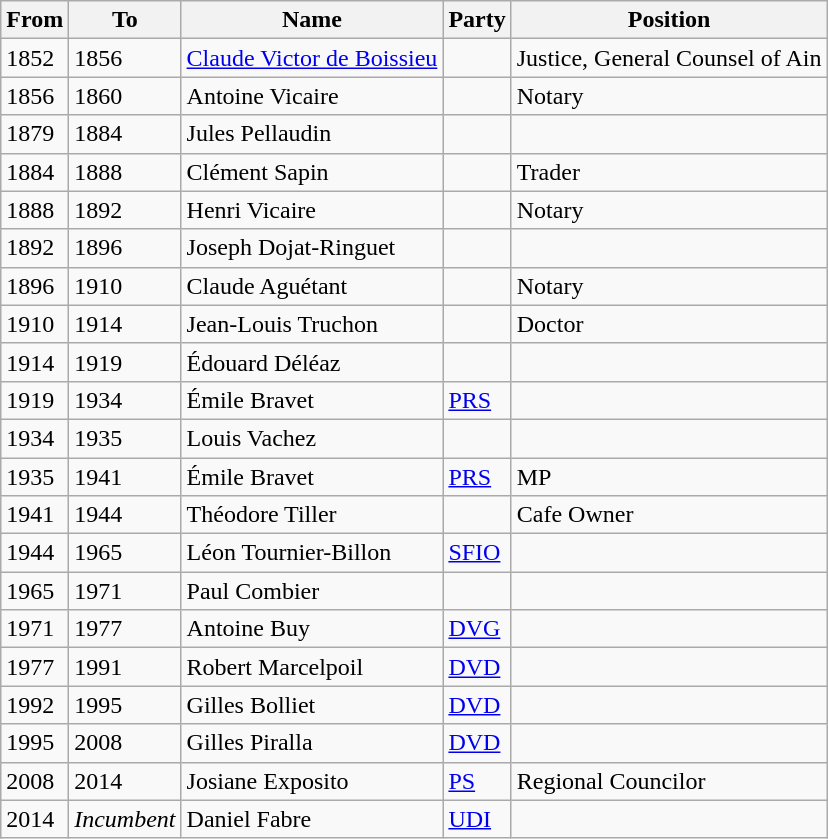<table class="wikitable">
<tr>
<th>From</th>
<th>To</th>
<th>Name</th>
<th>Party</th>
<th>Position</th>
</tr>
<tr>
<td>1852</td>
<td>1856</td>
<td><a href='#'>Claude Victor de Boissieu</a></td>
<td></td>
<td>Justice, General Counsel of Ain</td>
</tr>
<tr>
<td>1856</td>
<td>1860</td>
<td>Antoine Vicaire</td>
<td></td>
<td>Notary</td>
</tr>
<tr>
<td>1879</td>
<td>1884</td>
<td>Jules Pellaudin</td>
<td></td>
<td></td>
</tr>
<tr>
<td>1884</td>
<td>1888</td>
<td>Clément Sapin</td>
<td></td>
<td>Trader</td>
</tr>
<tr>
<td>1888</td>
<td>1892</td>
<td>Henri Vicaire</td>
<td></td>
<td>Notary</td>
</tr>
<tr>
<td>1892</td>
<td>1896</td>
<td>Joseph Dojat-Ringuet</td>
<td></td>
<td></td>
</tr>
<tr>
<td>1896</td>
<td>1910</td>
<td>Claude Aguétant</td>
<td></td>
<td>Notary</td>
</tr>
<tr>
<td>1910</td>
<td>1914</td>
<td>Jean-Louis Truchon</td>
<td></td>
<td>Doctor</td>
</tr>
<tr>
<td>1914</td>
<td>1919</td>
<td>Édouard Déléaz</td>
<td></td>
<td></td>
</tr>
<tr>
<td>1919</td>
<td>1934</td>
<td>Émile Bravet</td>
<td><a href='#'>PRS</a></td>
<td></td>
</tr>
<tr>
<td>1934</td>
<td>1935</td>
<td>Louis Vachez</td>
<td></td>
<td></td>
</tr>
<tr>
<td>1935</td>
<td>1941</td>
<td>Émile Bravet</td>
<td><a href='#'>PRS</a></td>
<td>MP</td>
</tr>
<tr>
<td>1941</td>
<td>1944</td>
<td>Théodore Tiller</td>
<td></td>
<td>Cafe Owner</td>
</tr>
<tr>
<td>1944</td>
<td>1965</td>
<td>Léon Tournier-Billon</td>
<td><a href='#'>SFIO</a></td>
<td></td>
</tr>
<tr>
<td>1965</td>
<td>1971</td>
<td>Paul Combier</td>
<td></td>
<td></td>
</tr>
<tr>
<td>1971</td>
<td>1977</td>
<td>Antoine Buy</td>
<td><a href='#'>DVG</a></td>
<td></td>
</tr>
<tr>
<td>1977</td>
<td>1991</td>
<td>Robert Marcelpoil</td>
<td><a href='#'>DVD</a></td>
<td></td>
</tr>
<tr>
<td>1992</td>
<td>1995</td>
<td>Gilles Bolliet</td>
<td><a href='#'>DVD</a></td>
<td></td>
</tr>
<tr>
<td>1995</td>
<td>2008</td>
<td>Gilles Piralla</td>
<td><a href='#'>DVD</a></td>
<td></td>
</tr>
<tr>
<td>2008</td>
<td>2014</td>
<td>Josiane Exposito</td>
<td><a href='#'>PS</a></td>
<td>Regional Councilor</td>
</tr>
<tr>
<td>2014</td>
<td><em>Incumbent</em></td>
<td>Daniel Fabre</td>
<td><a href='#'>UDI</a></td>
<td></td>
</tr>
</table>
